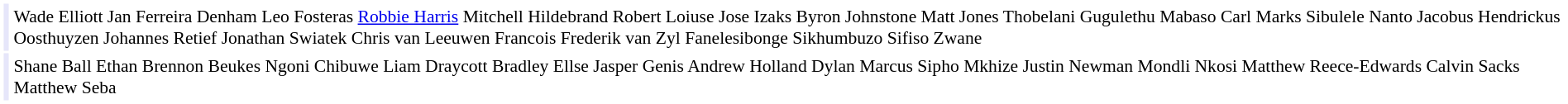<table cellpadding="2" style="border: 1px solid white; font-size:90%;">
<tr>
<td style="text-align:right;" bgcolor="lavender"></td>
<td style="text-align:left;">Wade Elliott Jan Ferreira Denham Leo Fosteras <a href='#'>Robbie Harris</a> Mitchell Hildebrand Robert Loiuse Jose Izaks Byron Johnstone Matt Jones Thobelani Gugulethu Mabaso Carl Marks Sibulele Nanto Jacobus Hendrickus Oosthuyzen Johannes Retief Jonathan Swiatek Chris van Leeuwen Francois Frederik van Zyl Fanelesibonge Sikhumbuzo Sifiso Zwane</td>
</tr>
<tr>
<td style="text-align:right;" bgcolor="lavender"></td>
<td style="text-align:left;">Shane Ball Ethan Brennon Beukes Ngoni Chibuwe Liam Draycott Bradley Ellse Jasper Genis Andrew Holland Dylan Marcus Sipho Mkhize Justin Newman Mondli Nkosi Matthew Reece-Edwards Calvin Sacks Matthew Seba</td>
</tr>
</table>
